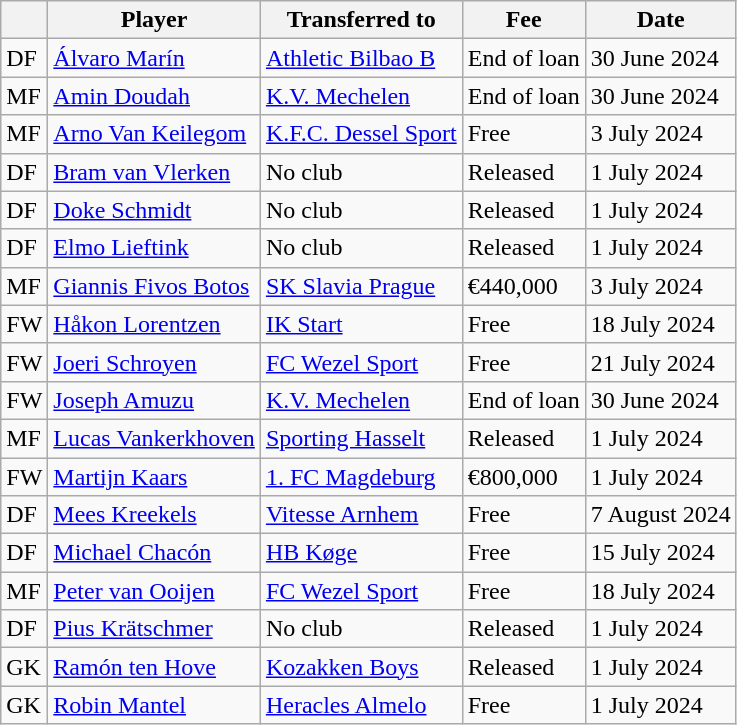<table class="wikitable plainrowheaders sortable">
<tr>
<th></th>
<th scope="col">Player</th>
<th>Transferred to</th>
<th>Fee</th>
<th scope="col">Date</th>
</tr>
<tr>
<td>DF</td>
<td> <a href='#'>Álvaro Marín</a></td>
<td> <a href='#'>Athletic Bilbao B</a></td>
<td>End of loan</td>
<td>30 June 2024</td>
</tr>
<tr>
<td>MF</td>
<td> <a href='#'>Amin Doudah</a></td>
<td> <a href='#'>K.V. Mechelen</a></td>
<td>End of loan</td>
<td>30 June 2024</td>
</tr>
<tr>
<td>MF</td>
<td> <a href='#'>Arno Van Keilegom</a></td>
<td> <a href='#'>K.F.C. Dessel Sport</a></td>
<td>Free</td>
<td>3 July 2024</td>
</tr>
<tr>
<td>DF</td>
<td> <a href='#'>Bram van Vlerken</a></td>
<td>No club</td>
<td>Released</td>
<td>1 July 2024</td>
</tr>
<tr>
<td>DF</td>
<td> <a href='#'>Doke Schmidt</a></td>
<td>No club</td>
<td>Released</td>
<td>1 July 2024</td>
</tr>
<tr>
<td>DF</td>
<td> <a href='#'>Elmo Lieftink</a></td>
<td>No club</td>
<td>Released</td>
<td>1 July 2024</td>
</tr>
<tr>
<td>MF</td>
<td> <a href='#'>Giannis Fivos Botos</a></td>
<td> <a href='#'>SK Slavia Prague</a></td>
<td>€440,000</td>
<td>3 July 2024</td>
</tr>
<tr>
<td>FW</td>
<td> <a href='#'>Håkon Lorentzen</a></td>
<td> <a href='#'>IK Start</a></td>
<td>Free</td>
<td>18 July 2024</td>
</tr>
<tr>
<td>FW</td>
<td> <a href='#'>Joeri Schroyen</a></td>
<td> <a href='#'>FC Wezel Sport</a></td>
<td>Free</td>
<td>21 July 2024</td>
</tr>
<tr>
<td>FW</td>
<td> <a href='#'>Joseph Amuzu</a></td>
<td> <a href='#'>K.V. Mechelen</a></td>
<td>End of loan</td>
<td>30 June 2024</td>
</tr>
<tr>
<td>MF</td>
<td> <a href='#'>Lucas Vankerkhoven</a></td>
<td> <a href='#'>Sporting Hasselt</a></td>
<td>Released</td>
<td>1 July 2024</td>
</tr>
<tr>
<td>FW</td>
<td> <a href='#'>Martijn Kaars</a></td>
<td> <a href='#'>1. FC Magdeburg</a></td>
<td>€800,000</td>
<td>1 July 2024</td>
</tr>
<tr>
<td>DF</td>
<td> <a href='#'>Mees Kreekels</a></td>
<td> <a href='#'>Vitesse Arnhem</a></td>
<td>Free</td>
<td>7 August 2024</td>
</tr>
<tr>
<td>DF</td>
<td> <a href='#'>Michael Chacón</a></td>
<td> <a href='#'>HB Køge</a></td>
<td>Free</td>
<td>15 July 2024</td>
</tr>
<tr>
<td>MF</td>
<td> <a href='#'>Peter van Ooijen</a></td>
<td> <a href='#'>FC Wezel Sport</a></td>
<td>Free</td>
<td>18 July 2024</td>
</tr>
<tr>
<td>DF</td>
<td> <a href='#'>Pius Krätschmer</a></td>
<td>No club</td>
<td>Released</td>
<td>1 July 2024</td>
</tr>
<tr>
<td>GK</td>
<td> <a href='#'>Ramón ten Hove</a></td>
<td> <a href='#'>Kozakken Boys</a></td>
<td>Released</td>
<td>1 July 2024</td>
</tr>
<tr>
<td>GK</td>
<td> <a href='#'>Robin Mantel</a></td>
<td> <a href='#'>Heracles Almelo</a></td>
<td>Free</td>
<td>1 July 2024</td>
</tr>
</table>
